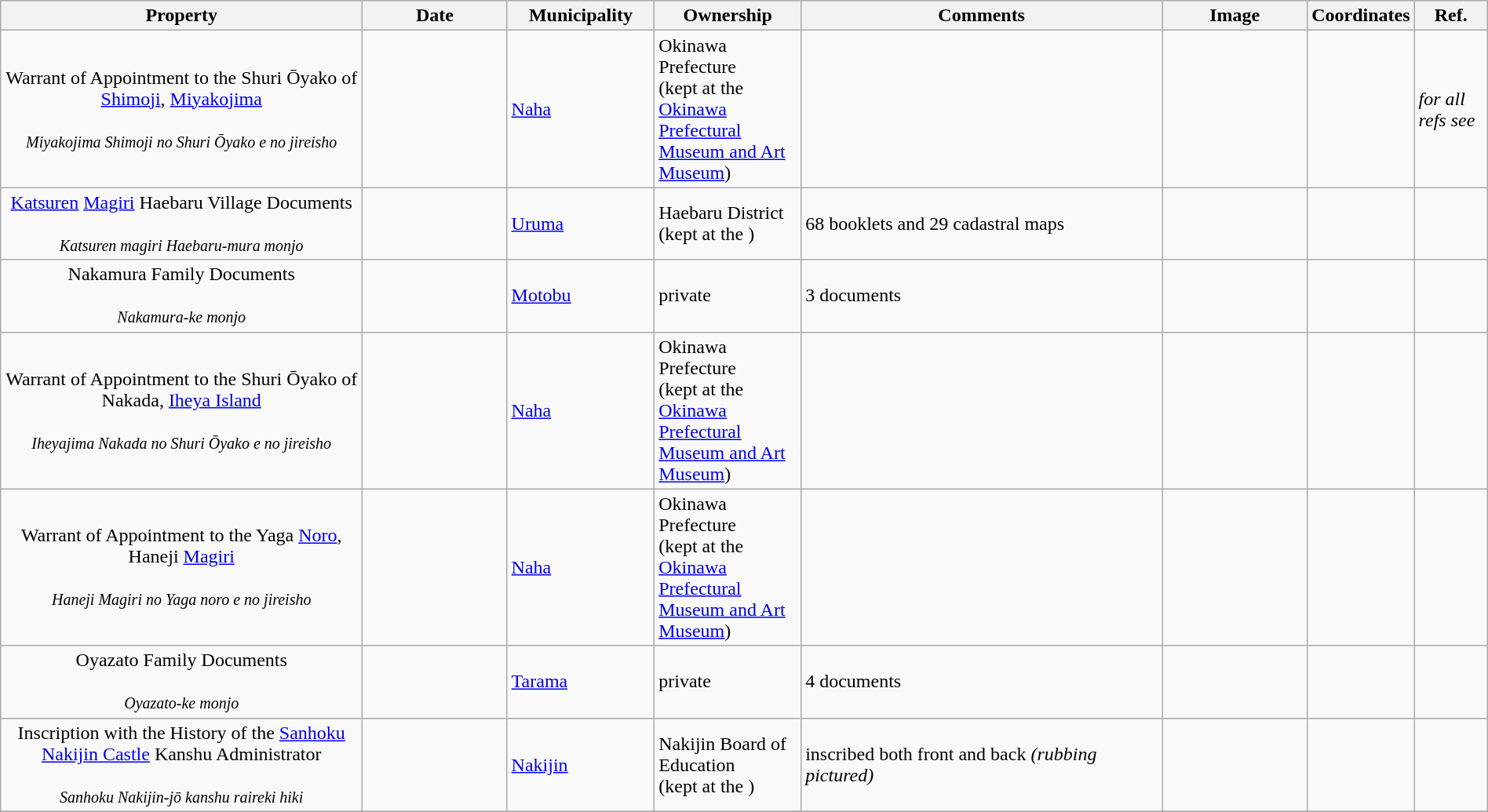<table class="wikitable sortable"  style="width:100%;">
<tr>
<th width="25%" align="left">Property</th>
<th width="10%" align="left">Date</th>
<th width="10%" align="left">Municipality</th>
<th width="10%" align="left">Ownership</th>
<th width="25%" align="left" class="unsortable">Comments</th>
<th width="10%" align="left" class="unsortable">Image</th>
<th width="5%" align="left" class="unsortable">Coordinates</th>
<th width="5%" align="left" class="unsortable">Ref.</th>
</tr>
<tr>
<td align="center">Warrant of Appointment to the Shuri Ōyako of <a href='#'>Shimoji</a>, <a href='#'>Miyakojima</a><br><br><small><em>Miyakojima Shimoji no Shuri Ōyako e no jireisho</em></small></td>
<td></td>
<td><a href='#'>Naha</a></td>
<td>Okinawa Prefecture<br>(kept at the <a href='#'>Okinawa Prefectural Museum and Art Museum</a>)</td>
<td></td>
<td></td>
<td></td>
<td><em>for all refs see</em> </td>
</tr>
<tr>
<td align="center"><a href='#'>Katsuren</a> <a href='#'>Magiri</a> Haebaru Village Documents<br><br><small><em>Katsuren magiri Haebaru-mura monjo</em></small></td>
<td></td>
<td><a href='#'>Uruma</a></td>
<td>Haebaru District<br>(kept at the )</td>
<td>68 booklets and 29 cadastral maps</td>
<td></td>
<td></td>
<td></td>
</tr>
<tr>
<td align="center">Nakamura Family Documents<br><br><small><em>Nakamura-ke monjo</em></small></td>
<td></td>
<td><a href='#'>Motobu</a></td>
<td>private</td>
<td>3 documents</td>
<td></td>
<td></td>
<td></td>
</tr>
<tr>
<td align="center">Warrant of Appointment to the Shuri Ōyako of Nakada, <a href='#'>Iheya Island</a><br><br><small><em>Iheyajima Nakada no Shuri Ōyako e no jireisho</em></small></td>
<td></td>
<td><a href='#'>Naha</a></td>
<td>Okinawa Prefecture<br>(kept at the <a href='#'>Okinawa Prefectural Museum and Art Museum</a>)</td>
<td></td>
<td></td>
<td></td>
<td></td>
</tr>
<tr>
<td align="center">Warrant of Appointment to the Yaga <a href='#'>Noro</a>, Haneji <a href='#'>Magiri</a><br><br><small><em>Haneji Magiri no Yaga noro e no jireisho</em></small></td>
<td></td>
<td><a href='#'>Naha</a></td>
<td>Okinawa Prefecture<br>(kept at the <a href='#'>Okinawa Prefectural Museum and Art Museum</a>)</td>
<td></td>
<td></td>
<td></td>
<td></td>
</tr>
<tr>
<td align="center">Oyazato Family Documents<br><br><small><em>Oyazato-ke monjo</em></small></td>
<td></td>
<td><a href='#'>Tarama</a></td>
<td>private</td>
<td>4 documents</td>
<td></td>
<td></td>
<td></td>
</tr>
<tr>
<td align="center">Inscription with the History of the <a href='#'>Sanhoku</a> <a href='#'>Nakijin Castle</a> Kanshu Administrator<br><br><small><em>Sanhoku Nakijin-jō kanshu raireki hiki</em></small></td>
<td></td>
<td><a href='#'>Nakijin</a></td>
<td>Nakijin Board of Education<br>(kept at the )</td>
<td>inscribed both front and back <em>(rubbing pictured)</em></td>
<td></td>
<td></td>
<td></td>
</tr>
<tr>
</tr>
</table>
